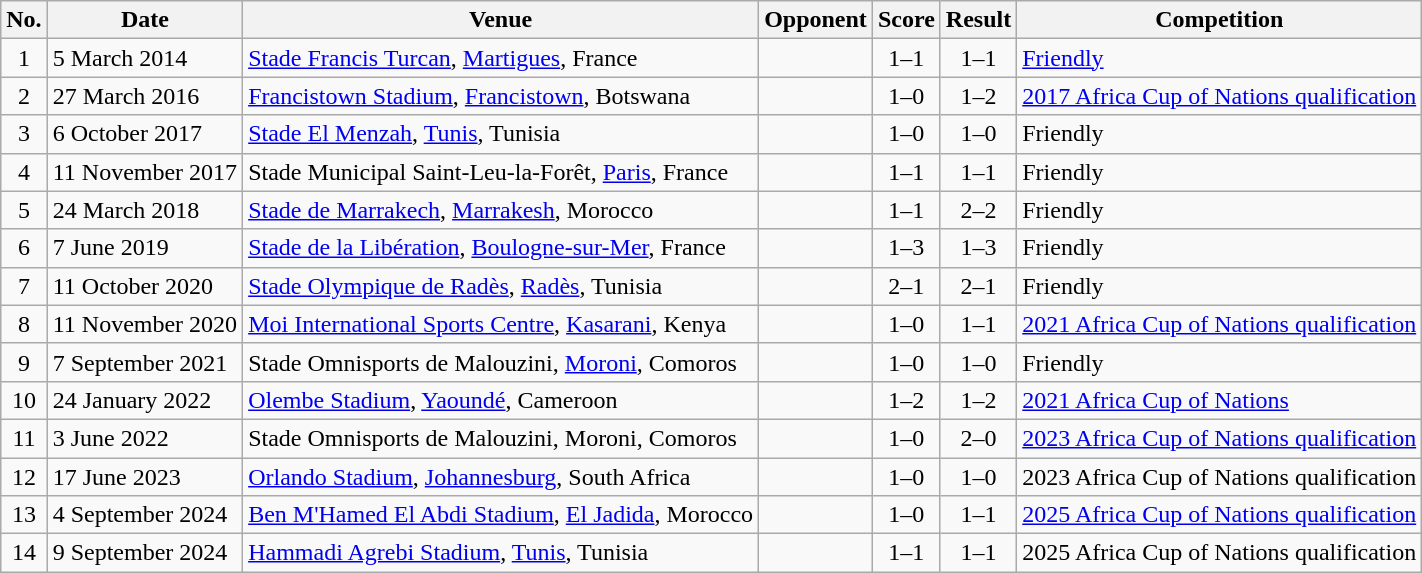<table class="wikitable sortable">
<tr>
<th scope="col">No.</th>
<th scope="col">Date</th>
<th scope="col">Venue</th>
<th scope="col">Opponent</th>
<th scope="col">Score</th>
<th scope="col">Result</th>
<th scope="col">Competition</th>
</tr>
<tr>
<td align="center">1</td>
<td>5 March 2014</td>
<td><a href='#'>Stade Francis Turcan</a>, <a href='#'>Martigues</a>, France</td>
<td></td>
<td align="center">1–1</td>
<td align="center">1–1</td>
<td><a href='#'>Friendly</a></td>
</tr>
<tr>
<td align="center">2</td>
<td>27 March 2016</td>
<td><a href='#'>Francistown Stadium</a>, <a href='#'>Francistown</a>, Botswana</td>
<td></td>
<td align="center">1–0</td>
<td align="center">1–2</td>
<td><a href='#'>2017 Africa Cup of Nations qualification</a></td>
</tr>
<tr>
<td align="center">3</td>
<td>6 October 2017</td>
<td><a href='#'>Stade El Menzah</a>, <a href='#'>Tunis</a>, Tunisia</td>
<td></td>
<td align="center">1–0</td>
<td align="center">1–0</td>
<td>Friendly</td>
</tr>
<tr>
<td align="center">4</td>
<td>11 November 2017</td>
<td>Stade Municipal Saint-Leu-la-Forêt, <a href='#'>Paris</a>, France</td>
<td></td>
<td align="center">1–1</td>
<td align="center">1–1</td>
<td>Friendly</td>
</tr>
<tr>
<td align="center">5</td>
<td>24 March 2018</td>
<td><a href='#'>Stade de Marrakech</a>, <a href='#'>Marrakesh</a>, Morocco</td>
<td></td>
<td align="center">1–1</td>
<td align="center">2–2</td>
<td>Friendly</td>
</tr>
<tr>
<td align="center">6</td>
<td>7 June 2019</td>
<td><a href='#'>Stade de la Libération</a>, <a href='#'>Boulogne-sur-Mer</a>, France</td>
<td></td>
<td align="center">1–3</td>
<td align="center">1–3</td>
<td>Friendly</td>
</tr>
<tr>
<td align="center">7</td>
<td>11 October 2020</td>
<td><a href='#'>Stade Olympique de Radès</a>, <a href='#'>Radès</a>, Tunisia</td>
<td></td>
<td align="center">2–1</td>
<td align="center">2–1</td>
<td>Friendly</td>
</tr>
<tr>
<td align="center">8</td>
<td>11 November 2020</td>
<td><a href='#'>Moi International Sports Centre</a>, <a href='#'>Kasarani</a>, Kenya</td>
<td></td>
<td align="center">1–0</td>
<td align="center">1–1</td>
<td><a href='#'>2021 Africa Cup of Nations qualification</a></td>
</tr>
<tr>
<td align="center">9</td>
<td>7 September 2021</td>
<td>Stade Omnisports de Malouzini, <a href='#'>Moroni</a>, Comoros</td>
<td></td>
<td align="center">1–0</td>
<td align="center">1–0</td>
<td>Friendly</td>
</tr>
<tr>
<td align="center">10</td>
<td>24 January 2022</td>
<td><a href='#'>Olembe Stadium</a>, <a href='#'>Yaoundé</a>, Cameroon</td>
<td></td>
<td align="center">1–2</td>
<td align="center">1–2</td>
<td><a href='#'>2021 Africa Cup of Nations</a></td>
</tr>
<tr>
<td align="center">11</td>
<td>3 June 2022</td>
<td>Stade Omnisports de Malouzini, Moroni, Comoros</td>
<td></td>
<td align="center">1–0</td>
<td align="center">2–0</td>
<td><a href='#'>2023 Africa Cup of Nations qualification</a></td>
</tr>
<tr>
<td align="center">12</td>
<td>17 June 2023</td>
<td><a href='#'>Orlando Stadium</a>, <a href='#'>Johannesburg</a>, South Africa</td>
<td></td>
<td align="center">1–0</td>
<td align="center">1–0</td>
<td>2023 Africa Cup of Nations qualification</td>
</tr>
<tr>
<td align="center">13</td>
<td>4 September 2024</td>
<td><a href='#'>Ben M'Hamed El Abdi Stadium</a>, <a href='#'>El Jadida</a>, Morocco</td>
<td></td>
<td align="center">1–0</td>
<td align="center">1–1</td>
<td><a href='#'>2025 Africa Cup of Nations qualification</a></td>
</tr>
<tr>
<td align="center">14</td>
<td>9 September 2024</td>
<td><a href='#'>Hammadi Agrebi Stadium</a>, <a href='#'>Tunis</a>, Tunisia</td>
<td></td>
<td align="center">1–1</td>
<td align="center">1–1</td>
<td>2025 Africa Cup of Nations qualification</td>
</tr>
</table>
